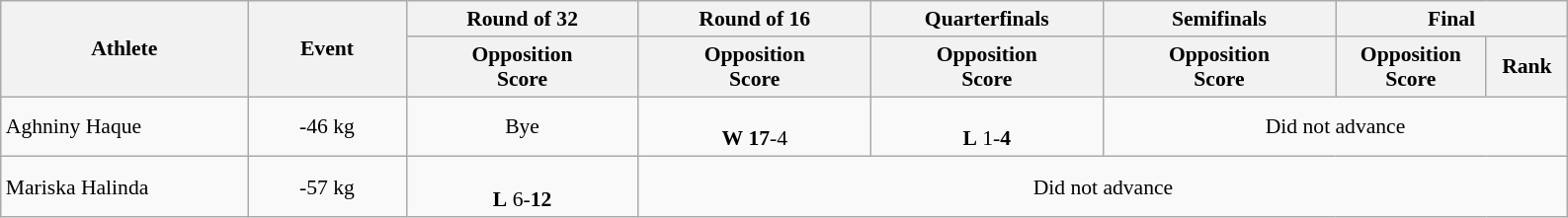<table class=wikitable style="font-size:90%; text-align:center">
<tr>
<th width="160" rowspan="2">Athlete</th>
<th width="100" rowspan="2">Event</th>
<th width="150">Round of 32</th>
<th width="150">Round of 16</th>
<th width="150">Quarterfinals</th>
<th width="150">Semifinals</th>
<th width="150" colspan="2">Final</th>
</tr>
<tr>
<th>Opposition<br>Score</th>
<th>Opposition<br>Score</th>
<th>Opposition<br>Score</th>
<th>Opposition<br>Score</th>
<th>Opposition<br>Score</th>
<th>Rank</th>
</tr>
<tr>
<td align=left>Aghniny Haque</td>
<td align=centre>-46 kg</td>
<td>Bye</td>
<td> <br> <strong>W</strong> <strong>17</strong>-4</td>
<td> <br> <strong>L</strong> 1-<strong>4</strong></td>
<td colspan=3 align="center">Did not advance</td>
</tr>
<tr>
<td align=left>Mariska Halinda</td>
<td align=centre>-57 kg</td>
<td> <br> <strong>L</strong> 6-<strong>12</strong></td>
<td colspan=5 align="center">Did not advance</td>
</tr>
</table>
